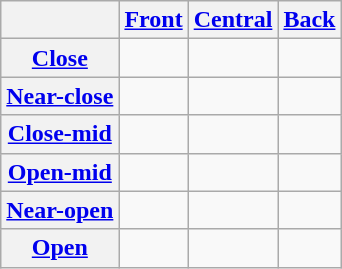<table class="wikitable" style="text-align: center;">
<tr>
<th></th>
<th><a href='#'>Front</a></th>
<th><a href='#'>Central</a></th>
<th><a href='#'>Back</a></th>
</tr>
<tr>
<th><a href='#'>Close</a></th>
<td></td>
<td></td>
<td></td>
</tr>
<tr>
<th><a href='#'>Near-close</a></th>
<td></td>
<td></td>
<td></td>
</tr>
<tr>
<th><a href='#'>Close-mid</a></th>
<td></td>
<td></td>
<td></td>
</tr>
<tr>
<th><a href='#'>Open-mid</a></th>
<td></td>
<td></td>
<td></td>
</tr>
<tr>
<th><a href='#'>Near-open</a></th>
<td></td>
<td></td>
<td></td>
</tr>
<tr>
<th><a href='#'>Open</a></th>
<td></td>
<td></td>
<td></td>
</tr>
</table>
